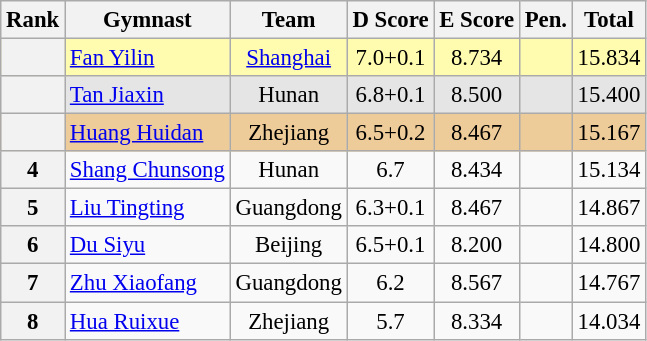<table class="wikitable sortable" style="text-align:center; font-size:95%">
<tr>
<th>Rank</th>
<th>Gymnast</th>
<th>Team</th>
<th>D Score</th>
<th>E Score</th>
<th>Pen.</th>
<th>Total</th>
</tr>
<tr bgcolor="fffcaf">
<th scope="row" style="text-align:center"></th>
<td align="left"><a href='#'>Fan Yilin</a></td>
<td><a href='#'>Shanghai</a></td>
<td>7.0+0.1</td>
<td>8.734</td>
<td></td>
<td>15.834</td>
</tr>
<tr bgcolor="e5e5e5">
<th scope="row" style="text-align:center"></th>
<td align="left"><a href='#'>Tan Jiaxin</a></td>
<td>Hunan</td>
<td>6.8+0.1</td>
<td>8.500</td>
<td></td>
<td>15.400</td>
</tr>
<tr bgcolor="eecc99">
<th scope="row" style="text-align:center"></th>
<td align="left"><a href='#'>Huang Huidan</a></td>
<td>Zhejiang</td>
<td>6.5+0.2</td>
<td>8.467</td>
<td></td>
<td>15.167</td>
</tr>
<tr>
<th scope="row" style="text-align:center">4</th>
<td align="left"><a href='#'>Shang Chunsong</a></td>
<td>Hunan</td>
<td>6.7</td>
<td>8.434</td>
<td></td>
<td>15.134</td>
</tr>
<tr>
<th scope="row" style="text-align:center">5</th>
<td align="left"><a href='#'>Liu Tingting</a></td>
<td>Guangdong</td>
<td>6.3+0.1</td>
<td>8.467</td>
<td></td>
<td>14.867</td>
</tr>
<tr>
<th scope="row" style="text-align:center">6</th>
<td align="left"><a href='#'>Du Siyu</a></td>
<td>Beijing</td>
<td>6.5+0.1</td>
<td>8.200</td>
<td></td>
<td>14.800</td>
</tr>
<tr>
<th scope="row" style="text-align:center">7</th>
<td align="left"><a href='#'>Zhu Xiaofang</a></td>
<td>Guangdong</td>
<td>6.2</td>
<td>8.567</td>
<td></td>
<td>14.767</td>
</tr>
<tr>
<th scope="row" style="text-align:center">8</th>
<td align="left"><a href='#'>Hua Ruixue</a></td>
<td>Zhejiang</td>
<td>5.7</td>
<td>8.334</td>
<td></td>
<td>14.034</td>
</tr>
</table>
